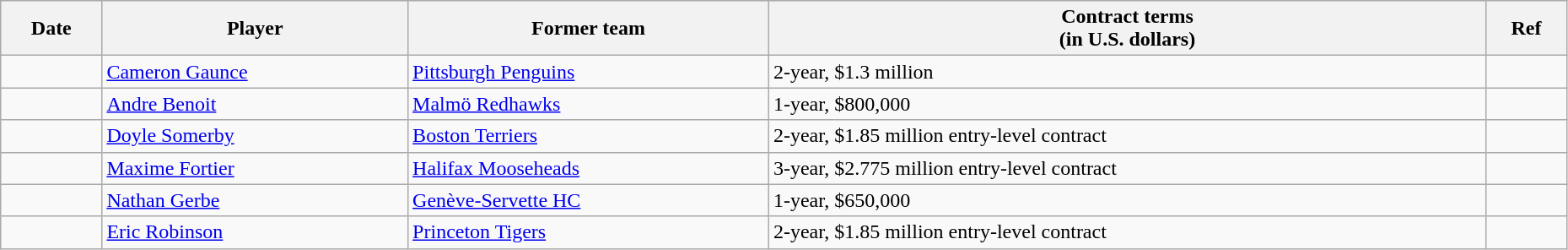<table class="wikitable" width=98%>
<tr style="background:#ddd; text-align:center;">
<th>Date</th>
<th>Player</th>
<th>Former team</th>
<th>Contract terms<br>(in U.S. dollars)</th>
<th>Ref</th>
</tr>
<tr>
<td></td>
<td><a href='#'>Cameron Gaunce</a></td>
<td><a href='#'>Pittsburgh Penguins</a></td>
<td>2-year, $1.3 million</td>
<td></td>
</tr>
<tr>
<td></td>
<td><a href='#'>Andre Benoit</a></td>
<td><a href='#'>Malmö Redhawks</a></td>
<td>1-year, $800,000</td>
<td></td>
</tr>
<tr>
<td></td>
<td><a href='#'>Doyle Somerby</a></td>
<td><a href='#'>Boston Terriers</a></td>
<td>2-year, $1.85 million entry-level contract</td>
<td></td>
</tr>
<tr>
<td></td>
<td><a href='#'>Maxime Fortier</a></td>
<td><a href='#'>Halifax Mooseheads</a></td>
<td>3-year, $2.775 million entry-level contract</td>
<td></td>
</tr>
<tr>
<td></td>
<td><a href='#'>Nathan Gerbe</a></td>
<td><a href='#'>Genève-Servette HC</a></td>
<td>1-year, $650,000</td>
<td></td>
</tr>
<tr>
<td></td>
<td><a href='#'>Eric Robinson</a></td>
<td><a href='#'>Princeton Tigers</a></td>
<td>2-year, $1.85 million entry-level contract</td>
<td></td>
</tr>
</table>
